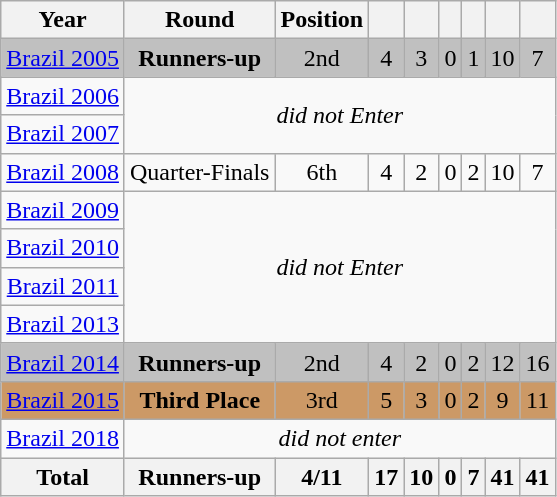<table class="wikitable" style="text-align: center;">
<tr>
<th>Year</th>
<th>Round</th>
<th>Position</th>
<th></th>
<th></th>
<th></th>
<th></th>
<th></th>
<th></th>
</tr>
<tr bgcolor=silver>
<td> <a href='#'>Brazil 2005</a></td>
<td><strong>Runners-up</strong></td>
<td>2nd</td>
<td>4</td>
<td>3</td>
<td>0</td>
<td>1</td>
<td>10</td>
<td>7</td>
</tr>
<tr>
<td> <a href='#'>Brazil 2006</a></td>
<td rowspan=2 colspan=9><em>did not Enter</em></td>
</tr>
<tr>
<td> <a href='#'>Brazil 2007</a></td>
</tr>
<tr>
<td> <a href='#'>Brazil 2008</a></td>
<td>Quarter-Finals</td>
<td>6th</td>
<td>4</td>
<td>2</td>
<td>0</td>
<td>2</td>
<td>10</td>
<td>7</td>
</tr>
<tr bgcolor=>
<td> <a href='#'>Brazil 2009</a></td>
<td rowspan=4 colspan=9><em>did not Enter</em></td>
</tr>
<tr bgcolor=>
<td> <a href='#'>Brazil 2010</a></td>
</tr>
<tr bgcolor=>
<td> <a href='#'>Brazil 2011</a></td>
</tr>
<tr bgcolor=>
<td> <a href='#'>Brazil 2013</a></td>
</tr>
<tr bgcolor=silver>
<td> <a href='#'>Brazil 2014</a></td>
<td><strong>Runners-up</strong></td>
<td>2nd</td>
<td>4</td>
<td>2</td>
<td>0</td>
<td>2</td>
<td>12</td>
<td>16</td>
</tr>
<tr bgcolor="#cc9966">
<td> <a href='#'>Brazil 2015</a></td>
<td><strong>Third Place</strong></td>
<td>3rd</td>
<td>5</td>
<td>3</td>
<td>0</td>
<td>2</td>
<td>9</td>
<td>11</td>
</tr>
<tr>
<td> <a href='#'>Brazil 2018</a></td>
<td rowspan=1 colspan=9><em>did not enter</em></td>
</tr>
<tr>
<th><strong>Total</strong></th>
<th><strong>Runners-up</strong></th>
<th>4/11</th>
<th>17</th>
<th>10</th>
<th>0</th>
<th>7</th>
<th>41</th>
<th>41</th>
</tr>
</table>
